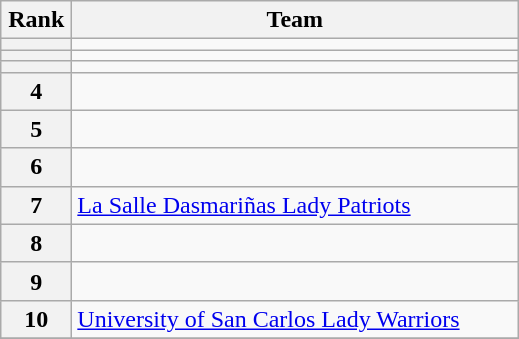<table class="wikitable" style="text-align: center;">
<tr>
<th width=40>Rank</th>
<th width=290>Team</th>
</tr>
<tr>
<th></th>
<td style="text-align:left;"></td>
</tr>
<tr>
<th></th>
<td style="text-align:left;"></td>
</tr>
<tr>
<th></th>
<td style="text-align:left;"></td>
</tr>
<tr>
<th>4</th>
<td style="text-align:left;"></td>
</tr>
<tr>
<th>5</th>
<td style="text-align:left;"></td>
</tr>
<tr>
<th>6</th>
<td style="text-align:left;"></td>
</tr>
<tr>
<th>7</th>
<td style="text-align:left;"> <a href='#'>La Salle Dasmariñas Lady Patriots</a></td>
</tr>
<tr>
<th>8</th>
<td style="text-align:left;"></td>
</tr>
<tr>
<th>9</th>
<td style="text-align:left;"></td>
</tr>
<tr>
<th>10</th>
<td style="text-align:left;"> <a href='#'>University of San Carlos Lady Warriors</a></td>
</tr>
<tr>
</tr>
</table>
